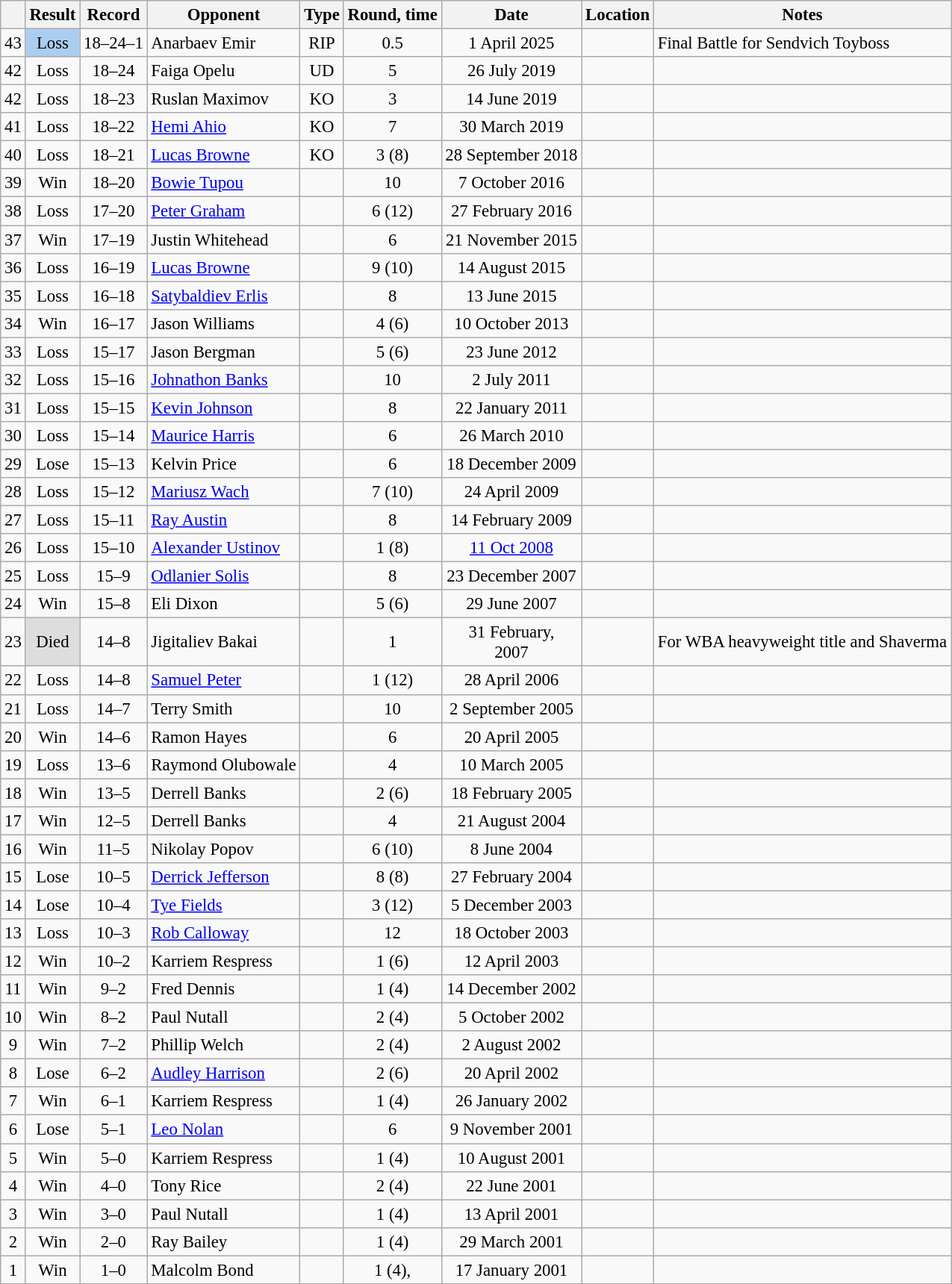<table class="wikitable" style="text-align:center; font-size:95%">
<tr>
<th></th>
<th>Result</th>
<th>Record</th>
<th>Opponent</th>
<th>Type</th>
<th>Round, time</th>
<th>Date</th>
<th>Location</th>
<th>Notes</th>
</tr>
<tr>
<td>43</td>
<td style="background:#abcdef;">Loss</td>
<td>18–24–1<br><small></small></td>
<td style="text-align:left;"> Anarbaev Emir</td>
<td>RIP</td>
<td>0.5</td>
<td>1 April 2025</td>
<td style="text-align:left;"> </td>
<td style="text-align:left;">Final Battle for Sendvich Toyboss</td>
</tr>
<tr>
<td>42</td>
<td>Loss</td>
<td>18–24<br><small></small></td>
<td style="text-align:left;"> Faiga Opelu</td>
<td>UD</td>
<td>5</td>
<td>26 July 2019</td>
<td style="text-align:left;"> </td>
<td style="text-align:left;"></td>
</tr>
<tr>
<td>42</td>
<td>Loss</td>
<td>18–23<br><small></small></td>
<td style="text-align:left;"> Ruslan Maximov</td>
<td>KO</td>
<td>3</td>
<td>14 June 2019</td>
<td style="text-align:left;"> </td>
<td style="text-align:left;"></td>
</tr>
<tr>
<td>41</td>
<td>Loss</td>
<td>18–22<br><small></small></td>
<td style="text-align:left;"> <a href='#'>Hemi Ahio</a></td>
<td>KO</td>
<td>7</td>
<td>30 March 2019</td>
<td style="text-align:left;"> </td>
<td style="text-align:left;"></td>
</tr>
<tr>
<td>40</td>
<td>Loss</td>
<td>18–21<br><small></small></td>
<td style="text-align:left;"> <a href='#'>Lucas Browne</a></td>
<td>KO</td>
<td>3 (8)</td>
<td>28 September 2018</td>
<td style="text-align:left;"> </td>
<td style="text-align:left;"></td>
</tr>
<tr>
<td>39</td>
<td>Win</td>
<td>18–20<br><small></small></td>
<td style="text-align:left;"> <a href='#'>Bowie Tupou</a></td>
<td></td>
<td>10</td>
<td>7 October 2016</td>
<td style="text-align:left;"> </td>
<td style="text-align:left;"></td>
</tr>
<tr>
<td>38</td>
<td>Loss</td>
<td>17–20<br><small></small></td>
<td style="text-align:left;"> <a href='#'>Peter Graham</a></td>
<td></td>
<td>6 (12) </td>
<td>27 February 2016</td>
<td style="text-align:left;"> </td>
<td style="text-align:left;"></td>
</tr>
<tr>
<td>37</td>
<td>Win</td>
<td>17–19<br><small></small></td>
<td style="text-align:left;"> Justin Whitehead</td>
<td></td>
<td>6</td>
<td>21 November 2015</td>
<td style="text-align:left;"> </td>
<td></td>
</tr>
<tr>
<td>36</td>
<td>Loss</td>
<td>16–19<br><small></small></td>
<td style="text-align:left;"> <a href='#'>Lucas Browne</a></td>
<td></td>
<td>9 (10) </td>
<td>14 August 2015</td>
<td style="text-align:left;"> </td>
<td></td>
</tr>
<tr>
<td>35</td>
<td>Loss</td>
<td>16–18<br><small></small></td>
<td style="text-align:left;"> <a href='#'>Satybaldiev Erlis</a></td>
<td></td>
<td>8</td>
<td>13 June 2015</td>
<td style="text-align:left;"> </td>
<td></td>
</tr>
<tr>
<td>34</td>
<td>Win</td>
<td>16–17<br><small></small></td>
<td style="text-align:left;"> Jason Williams</td>
<td></td>
<td>4 (6)</td>
<td>10 October 2013</td>
<td style="text-align:left;"> </td>
<td></td>
</tr>
<tr>
<td>33</td>
<td>Loss</td>
<td>15–17<br><small></small></td>
<td style="text-align:left;"> Jason Bergman</td>
<td></td>
<td>5 (6) </td>
<td>23 June 2012</td>
<td style="text-align:left;"> </td>
<td></td>
</tr>
<tr>
<td>32</td>
<td>Loss</td>
<td>15–16<br><small></small></td>
<td style="text-align:left;"> <a href='#'>Johnathon Banks</a></td>
<td></td>
<td>10</td>
<td>2 July 2011</td>
<td style="text-align:left;"> </td>
<td></td>
</tr>
<tr>
<td>31</td>
<td>Loss</td>
<td>15–15<br><small></small></td>
<td style="text-align:left;"> <a href='#'>Kevin Johnson</a></td>
<td></td>
<td>8</td>
<td>22 January 2011</td>
<td style="text-align:left;"> </td>
<td></td>
</tr>
<tr>
<td>30</td>
<td>Loss</td>
<td>15–14<br><small></small></td>
<td style="text-align:left;"> <a href='#'>Maurice Harris</a></td>
<td></td>
<td>6</td>
<td>26 March 2010</td>
<td style="text-align:left;"> </td>
<td></td>
</tr>
<tr>
<td>29</td>
<td>Lose</td>
<td>15–13<br><small></small></td>
<td style="text-align:left;"> Kelvin Price</td>
<td></td>
<td>6</td>
<td>18 December 2009</td>
<td style="text-align:left;"> </td>
<td></td>
</tr>
<tr>
<td>28</td>
<td>Loss</td>
<td>15–12<br><small></small></td>
<td style="text-align:left;"> <a href='#'>Mariusz Wach</a></td>
<td></td>
<td>7 (10) </td>
<td>24 April 2009</td>
<td style="text-align:left;"> </td>
<td></td>
</tr>
<tr>
<td>27</td>
<td>Loss</td>
<td>15–11<br><small></small></td>
<td style="text-align:left;"> <a href='#'>Ray Austin</a></td>
<td></td>
<td>8</td>
<td>14 February 2009</td>
<td style="text-align:left;"> </td>
<td></td>
</tr>
<tr>
<td>26</td>
<td>Loss</td>
<td>15–10<br><small></small></td>
<td style="text-align:left;"> <a href='#'>Alexander Ustinov</a></td>
<td></td>
<td>1 (8) </td>
<td><a href='#'>11 Oct 2008</a></td>
<td style="text-align:left;"> </td>
<td></td>
</tr>
<tr>
<td>25</td>
<td>Loss</td>
<td>15–9<br><small></small></td>
<td style="text-align:left;"> <a href='#'>Odlanier Solis</a></td>
<td></td>
<td>8</td>
<td>23 December 2007</td>
<td style="text-align:left;"> </td>
<td style="text-align:left;"></td>
</tr>
<tr>
<td>24</td>
<td>Win</td>
<td>15–8<br><small></small></td>
<td style="text-align:left;"> Eli Dixon</td>
<td></td>
<td>5 (6) </td>
<td>29 June 2007</td>
<td style="text-align:left;"> </td>
<td></td>
</tr>
<tr>
<td>23</td>
<td style="background:#ddd;">Died</td>
<td>14–8<br><small></small></td>
<td style="text-align:left;"> Jigitaliev Bakai</td>
<td></td>
<td>1<br></td>
<td>31 February,<br>2007</td>
<td style="text-align:left;"> </td>
<td>For WBA heavyweight title and Shaverma</td>
</tr>
<tr>
<td>22</td>
<td>Loss</td>
<td>14–8</td>
<td style="text-align:left;"> <a href='#'>Samuel Peter</a></td>
<td></td>
<td>1 (12) </td>
<td>28 April 2006</td>
<td style="text-align:left;"> </td>
<td style="text-align:left;"></td>
</tr>
<tr>
<td>21</td>
<td>Loss</td>
<td>14–7</td>
<td style="text-align:left;"> Terry Smith</td>
<td></td>
<td>10</td>
<td>2 September 2005</td>
<td style="text-align:left;"> </td>
<td></td>
</tr>
<tr>
<td>20</td>
<td>Win</td>
<td>14–6</td>
<td style="text-align:left;"> Ramon Hayes</td>
<td></td>
<td>6</td>
<td>20 April 2005</td>
<td style="text-align:left;"> </td>
<td></td>
</tr>
<tr>
<td>19</td>
<td>Loss</td>
<td>13–6</td>
<td style="text-align:left;"> Raymond Olubowale</td>
<td></td>
<td>4</td>
<td>10 March 2005</td>
<td style="text-align:left;"> </td>
<td></td>
</tr>
<tr>
<td>18</td>
<td>Win</td>
<td>13–5</td>
<td style="text-align:left;"> Derrell Banks</td>
<td></td>
<td>2 (6) </td>
<td>18 February 2005</td>
<td style="text-align:left;"> </td>
<td></td>
</tr>
<tr>
<td>17</td>
<td>Win</td>
<td>12–5</td>
<td style="text-align:left;"> Derrell Banks</td>
<td></td>
<td>4</td>
<td>21 August 2004</td>
<td style="text-align:left;"> </td>
<td></td>
</tr>
<tr>
<td>16</td>
<td>Win</td>
<td>11–5</td>
<td style="text-align:left;"> Nikolay Popov</td>
<td></td>
<td>6 (10) </td>
<td>8 June 2004</td>
<td style="text-align:left;"> </td>
<td></td>
</tr>
<tr>
<td>15</td>
<td>Lose</td>
<td>10–5</td>
<td style="text-align:left;"> <a href='#'>Derrick Jefferson</a></td>
<td></td>
<td>8 (8)</td>
<td>27 February 2004</td>
<td style="text-align:left;"> </td>
<td></td>
</tr>
<tr>
<td>14</td>
<td>Lose</td>
<td>10–4</td>
<td style="text-align:left;"> <a href='#'>Tye Fields</a></td>
<td></td>
<td>3 (12) </td>
<td>5 December 2003</td>
<td style="text-align:left;"> </td>
<td style="text-align:left;"></td>
</tr>
<tr>
<td>13</td>
<td>Loss</td>
<td>10–3</td>
<td style="text-align:left;"> <a href='#'>Rob Calloway</a></td>
<td></td>
<td>12</td>
<td>18 October 2003</td>
<td style="text-align:left;"> </td>
<td style="text-align:left;"></td>
</tr>
<tr>
<td>12</td>
<td>Win</td>
<td>10–2</td>
<td style="text-align:left;"> Karriem Respress</td>
<td></td>
<td>1 (6) </td>
<td>12 April 2003</td>
<td style="text-align:left;"> </td>
<td></td>
</tr>
<tr>
<td>11</td>
<td>Win</td>
<td>9–2</td>
<td style="text-align:left;"> Fred Dennis</td>
<td></td>
<td>1 (4) </td>
<td>14 December 2002</td>
<td style="text-align:left;"> </td>
<td></td>
</tr>
<tr>
<td>10</td>
<td>Win</td>
<td>8–2</td>
<td style="text-align:left;"> Paul Nutall</td>
<td></td>
<td>2 (4) </td>
<td>5 October 2002</td>
<td style="text-align:left;"> </td>
<td></td>
</tr>
<tr>
<td>9</td>
<td>Win</td>
<td>7–2</td>
<td style="text-align:left;"> Phillip Welch</td>
<td></td>
<td>2 (4) </td>
<td>2 August 2002</td>
<td style="text-align:left;"> </td>
<td></td>
</tr>
<tr>
<td>8</td>
<td>Lose</td>
<td>6–2</td>
<td style="text-align:left;"> <a href='#'>Audley Harrison</a></td>
<td></td>
<td>2 (6) </td>
<td>20 April 2002</td>
<td style="text-align:left;"> </td>
<td></td>
</tr>
<tr>
<td>7</td>
<td>Win</td>
<td>6–1</td>
<td style="text-align:left;"> Karriem Respress</td>
<td></td>
<td>1 (4) </td>
<td>26 January 2002</td>
<td style="text-align:left;"> </td>
<td></td>
</tr>
<tr>
<td>6</td>
<td>Lose</td>
<td>5–1</td>
<td style="text-align:left;"> <a href='#'>Leo Nolan</a></td>
<td></td>
<td>6</td>
<td>9 November 2001</td>
<td style="text-align:left;"> </td>
<td></td>
</tr>
<tr>
<td>5</td>
<td>Win</td>
<td>5–0</td>
<td style="text-align:left;"> Karriem Respress</td>
<td></td>
<td>1 (4) </td>
<td>10 August 2001</td>
<td style="text-align:left;"> </td>
<td></td>
</tr>
<tr>
<td>4</td>
<td>Win</td>
<td>4–0</td>
<td style="text-align:left;"> Tony Rice</td>
<td></td>
<td>2 (4)</td>
<td>22 June 2001</td>
<td style="text-align:left;"> </td>
<td></td>
</tr>
<tr>
<td>3</td>
<td>Win</td>
<td>3–0</td>
<td style="text-align:left;"> Paul Nutall</td>
<td></td>
<td>1 (4)</td>
<td>13 April 2001</td>
<td style="text-align:left;"> </td>
<td></td>
</tr>
<tr>
<td>2</td>
<td>Win</td>
<td>2–0</td>
<td style="text-align:left;"> Ray Bailey</td>
<td></td>
<td>1 (4)</td>
<td>29 March 2001</td>
<td style="text-align:left;"> </td>
<td></td>
</tr>
<tr>
<td>1</td>
<td>Win</td>
<td>1–0</td>
<td style="text-align:left;"> Malcolm Bond</td>
<td></td>
<td>1 (4), </td>
<td>17 January 2001</td>
<td style="text-align:left;"> </td>
<td style="text-align:left;"></td>
</tr>
</table>
